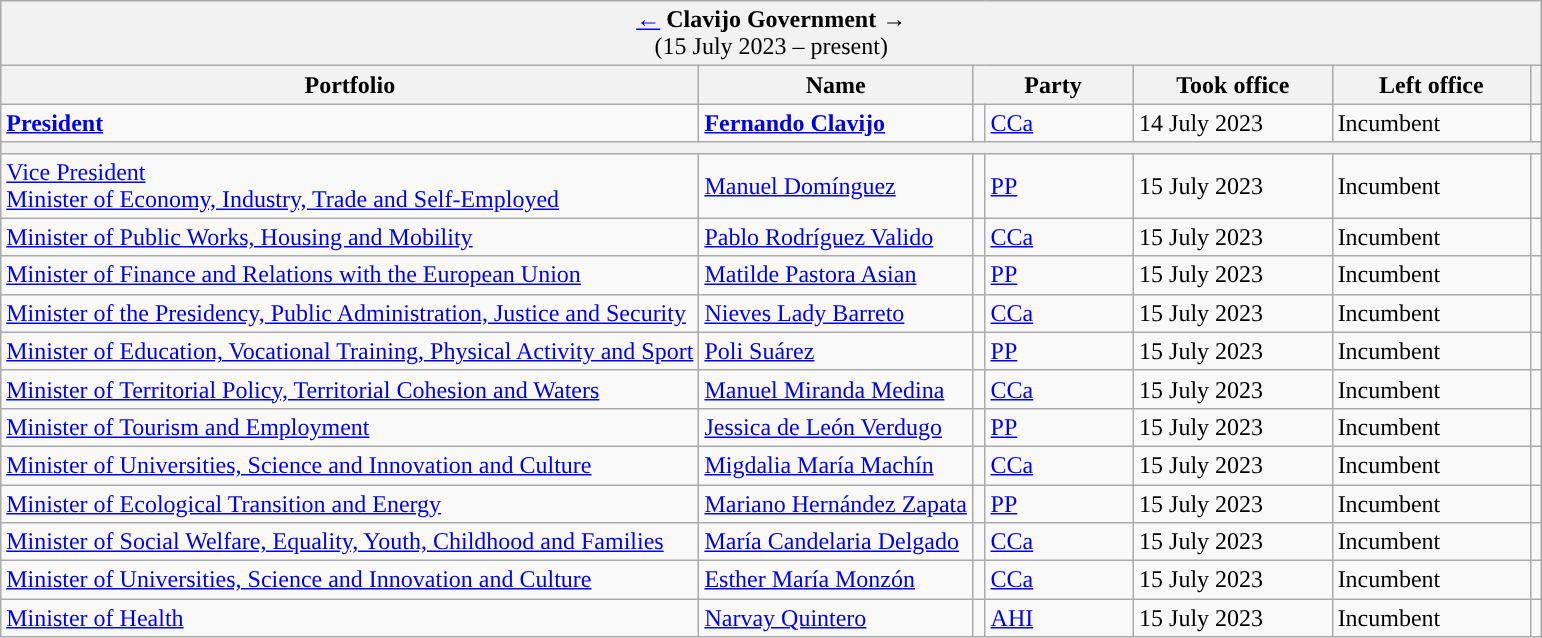<table class="wikitable">
<tr>
<td colspan="7" bgcolor="#F2F2F2" align="center"><a href='#'>←</a> <strong>Clavijo Government</strong> →<br>(15 July 2023 – present)</td>
</tr>
<tr>
<th>Portfolio</th>
<th>Name</th>
<th width="100px" colspan="2">Party</th>
<th width="125px">Took office</th>
<th width="125px">Left office</th>
<th></th>
</tr>
<tr>
<td><strong><a href='#'>President</a></strong></td>
<td><strong><a href='#'>Fernando Clavijo</a></strong></td>
<td width="1" style="background-color:"></td>
<td><a href='#'>CCa</a></td>
<td>14 July 2023</td>
<td>Incumbent</td>
<td align="center"></td>
</tr>
<tr>
<th colspan="7"></th>
</tr>
<tr>
<td><a href='#'>Vice President</a><br><a href='#'>Minister of Economy, Industry, Trade and Self-Employed</a></td>
<td><a href='#'>Manuel Domínguez</a></td>
<td style="background-color:"></td>
<td><a href='#'>PP</a></td>
<td>15 July 2023</td>
<td>Incumbent</td>
<td align="center"><br></td>
</tr>
<tr>
<td><a href='#'>Minister of Public Works, Housing and Mobility</a></td>
<td><a href='#'>Pablo Rodríguez Valido</a></td>
<td style="background-color:"></td>
<td><a href='#'>CCa</a></td>
<td>15 July 2023</td>
<td>Incumbent</td>
<td align="center"></td>
</tr>
<tr>
<td><a href='#'>Minister of Finance and Relations with the European Union</a></td>
<td><a href='#'>Matilde Pastora Asian</a></td>
<td style="background-color:"></td>
<td><a href='#'>PP</a></td>
<td>15 July 2023</td>
<td>Incumbent</td>
<td align="center"></td>
</tr>
<tr>
<td><a href='#'>Minister of the Presidency, Public Administration, Justice and Security</a></td>
<td><a href='#'>Nieves Lady Barreto</a></td>
<td style="background-color:"></td>
<td><a href='#'>CCa</a></td>
<td>15 July 2023</td>
<td>Incumbent</td>
<td align="center"></td>
</tr>
<tr>
<td><a href='#'>Minister of Education, Vocational Training, Physical Activity and Sport</a></td>
<td><a href='#'>Poli Suárez</a></td>
<td style="background-color:"></td>
<td><a href='#'>PP</a></td>
<td>15 July 2023</td>
<td>Incumbent</td>
<td align="center"></td>
</tr>
<tr>
<td><a href='#'>Minister of Territorial Policy, Territorial Cohesion and Waters</a></td>
<td><a href='#'>Manuel Miranda Medina</a></td>
<td style="background-color:"></td>
<td><a href='#'>CCa</a></td>
<td>15 July 2023</td>
<td>Incumbent</td>
<td align="center"></td>
</tr>
<tr>
<td><a href='#'>Minister of Tourism and Employment</a></td>
<td><a href='#'>Jessica de León Verdugo</a></td>
<td style="background-color:"></td>
<td><a href='#'>PP</a></td>
<td>15 July 2023</td>
<td>Incumbent</td>
<td align="center"></td>
</tr>
<tr>
<td><a href='#'>Minister of Universities, Science and Innovation and Culture</a></td>
<td><a href='#'>Migdalia María Machín</a></td>
<td style="background-color:"></td>
<td><a href='#'>CCa</a></td>
<td>15 July 2023</td>
<td>Incumbent</td>
<td align="center"></td>
</tr>
<tr>
<td><a href='#'>Minister of Ecological Transition and Energy</a></td>
<td><a href='#'>Mariano Hernández Zapata</a></td>
<td style="background-color:"></td>
<td><a href='#'>PP</a></td>
<td>15 July 2023</td>
<td>Incumbent</td>
<td align="center"></td>
</tr>
<tr>
<td><a href='#'>Minister of Social Welfare, Equality, Youth, Childhood and Families</a></td>
<td><a href='#'>María Candelaria Delgado</a></td>
<td style="background-color:"></td>
<td><a href='#'>CCa</a></td>
<td>15 July 2023</td>
<td>Incumbent</td>
<td align="center"></td>
</tr>
<tr>
<td><a href='#'>Minister of Universities, Science and Innovation and Culture</a></td>
<td><a href='#'>Esther María Monzón</a></td>
<td style="background-color:"></td>
<td><a href='#'>CCa</a></td>
<td>15 July 2023</td>
<td>Incumbent</td>
<td align="center"></td>
</tr>
<tr>
<td><a href='#'>Minister of Health</a></td>
<td><a href='#'>Narvay Quintero</a></td>
<td style="background-color:"></td>
<td><a href='#'>AHI</a></td>
<td>15 July 2023</td>
<td>Incumbent</td>
<td align="center"></td>
</tr>
</table>
